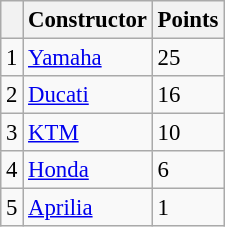<table class="wikitable" style="font-size: 95%;">
<tr>
<th></th>
<th>Constructor</th>
<th>Points</th>
</tr>
<tr>
<td align=center>1</td>
<td> <a href='#'>Yamaha</a></td>
<td align=left>25</td>
</tr>
<tr>
<td align=center>2</td>
<td> <a href='#'>Ducati</a></td>
<td align=left>16</td>
</tr>
<tr>
<td align=center>3</td>
<td> <a href='#'>KTM</a></td>
<td align=left>10</td>
</tr>
<tr>
<td align=center>4</td>
<td> <a href='#'>Honda</a></td>
<td align=left>6</td>
</tr>
<tr>
<td align=center>5</td>
<td> <a href='#'>Aprilia</a></td>
<td align=left>1</td>
</tr>
</table>
